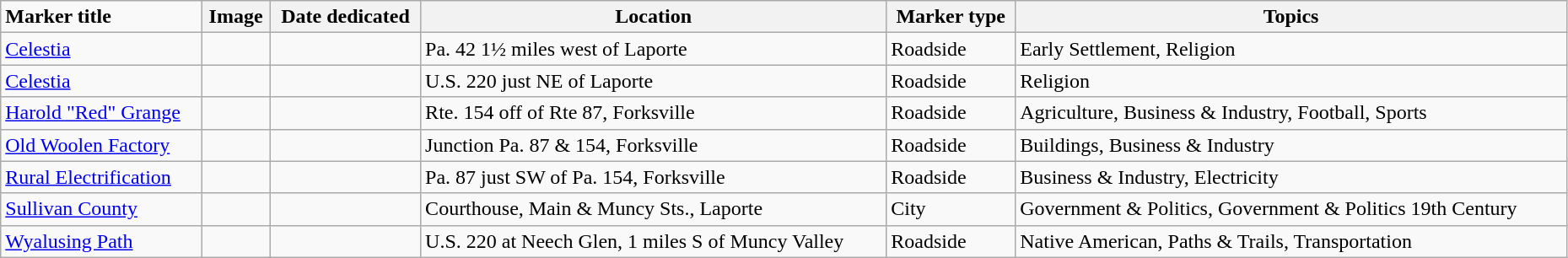<table class="wikitable sortable" style="width:98%">
<tr>
<td><strong>Marker title</strong></td>
<th class="unsortable"><strong>Image</strong></th>
<th><strong>Date dedicated</strong></th>
<th><strong>Location</strong></th>
<th><strong>Marker type</strong></th>
<th><strong>Topics</strong></th>
</tr>
<tr ->
<td><a href='#'>Celestia</a></td>
<td></td>
<td></td>
<td>Pa. 42 1½ miles west of Laporte<br><small></small></td>
<td>Roadside</td>
<td>Early Settlement, Religion</td>
</tr>
<tr ->
<td><a href='#'>Celestia</a></td>
<td></td>
<td></td>
<td>U.S. 220 just NE of Laporte<br><small></small></td>
<td>Roadside</td>
<td>Religion</td>
</tr>
<tr ->
<td><a href='#'>Harold "Red" Grange</a></td>
<td></td>
<td></td>
<td>Rte. 154 off of Rte 87, Forksville<br><small></small></td>
<td>Roadside</td>
<td>Agriculture, Business & Industry, Football, Sports</td>
</tr>
<tr ->
<td><a href='#'>Old Woolen Factory</a></td>
<td></td>
<td></td>
<td>Junction Pa. 87 & 154, Forksville<br><small></small></td>
<td>Roadside</td>
<td>Buildings, Business & Industry</td>
</tr>
<tr ->
<td><a href='#'>Rural Electrification</a></td>
<td></td>
<td></td>
<td>Pa. 87 just SW of Pa. 154, Forksville<br><small></small></td>
<td>Roadside</td>
<td>Business & Industry, Electricity</td>
</tr>
<tr ->
<td><a href='#'>Sullivan County</a></td>
<td></td>
<td></td>
<td>Courthouse, Main & Muncy Sts., Laporte<br><small></small></td>
<td>City</td>
<td>Government & Politics, Government & Politics 19th Century</td>
</tr>
<tr ->
<td><a href='#'>Wyalusing Path</a></td>
<td></td>
<td></td>
<td>U.S. 220 at Neech Glen, 1 miles S of Muncy Valley<br><small></small></td>
<td>Roadside</td>
<td>Native American, Paths & Trails, Transportation</td>
</tr>
</table>
